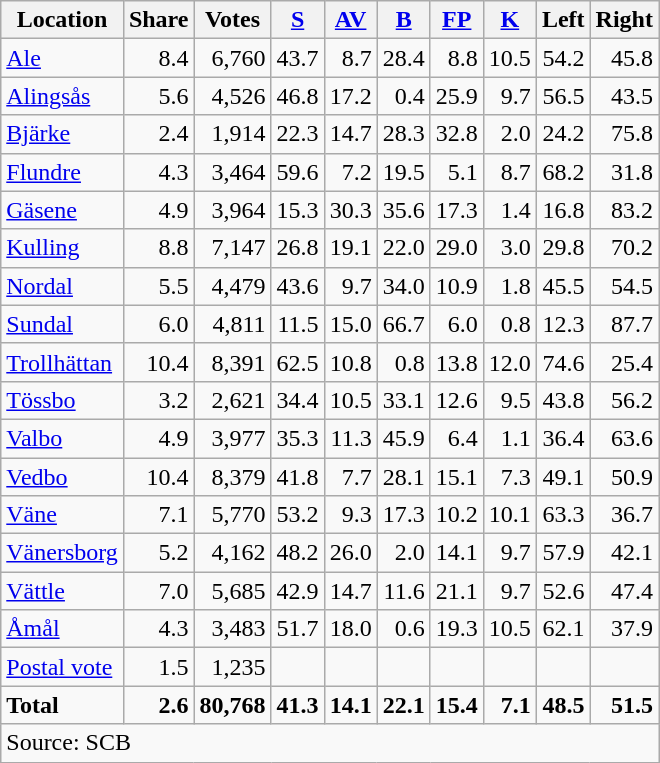<table class="wikitable sortable" style=text-align:right>
<tr>
<th>Location</th>
<th>Share</th>
<th>Votes</th>
<th><a href='#'>S</a></th>
<th><a href='#'>AV</a></th>
<th><a href='#'>B</a></th>
<th><a href='#'>FP</a></th>
<th><a href='#'>K</a></th>
<th>Left</th>
<th>Right</th>
</tr>
<tr>
<td align=left><a href='#'>Ale</a></td>
<td>8.4</td>
<td>6,760</td>
<td>43.7</td>
<td>8.7</td>
<td>28.4</td>
<td>8.8</td>
<td>10.5</td>
<td>54.2</td>
<td>45.8</td>
</tr>
<tr>
<td align=left><a href='#'>Alingsås</a></td>
<td>5.6</td>
<td>4,526</td>
<td>46.8</td>
<td>17.2</td>
<td>0.4</td>
<td>25.9</td>
<td>9.7</td>
<td>56.5</td>
<td>43.5</td>
</tr>
<tr>
<td align=left><a href='#'>Bjärke</a></td>
<td>2.4</td>
<td>1,914</td>
<td>22.3</td>
<td>14.7</td>
<td>28.3</td>
<td>32.8</td>
<td>2.0</td>
<td>24.2</td>
<td>75.8</td>
</tr>
<tr>
<td align=left><a href='#'>Flundre</a></td>
<td>4.3</td>
<td>3,464</td>
<td>59.6</td>
<td>7.2</td>
<td>19.5</td>
<td>5.1</td>
<td>8.7</td>
<td>68.2</td>
<td>31.8</td>
</tr>
<tr>
<td align=left><a href='#'>Gäsene</a></td>
<td>4.9</td>
<td>3,964</td>
<td>15.3</td>
<td>30.3</td>
<td>35.6</td>
<td>17.3</td>
<td>1.4</td>
<td>16.8</td>
<td>83.2</td>
</tr>
<tr>
<td align=left><a href='#'>Kulling</a></td>
<td>8.8</td>
<td>7,147</td>
<td>26.8</td>
<td>19.1</td>
<td>22.0</td>
<td>29.0</td>
<td>3.0</td>
<td>29.8</td>
<td>70.2</td>
</tr>
<tr>
<td align=left><a href='#'>Nordal</a></td>
<td>5.5</td>
<td>4,479</td>
<td>43.6</td>
<td>9.7</td>
<td>34.0</td>
<td>10.9</td>
<td>1.8</td>
<td>45.5</td>
<td>54.5</td>
</tr>
<tr>
<td align=left><a href='#'>Sundal</a></td>
<td>6.0</td>
<td>4,811</td>
<td>11.5</td>
<td>15.0</td>
<td>66.7</td>
<td>6.0</td>
<td>0.8</td>
<td>12.3</td>
<td>87.7</td>
</tr>
<tr>
<td align=left><a href='#'>Trollhättan</a></td>
<td>10.4</td>
<td>8,391</td>
<td>62.5</td>
<td>10.8</td>
<td>0.8</td>
<td>13.8</td>
<td>12.0</td>
<td>74.6</td>
<td>25.4</td>
</tr>
<tr>
<td align=left><a href='#'>Tössbo</a></td>
<td>3.2</td>
<td>2,621</td>
<td>34.4</td>
<td>10.5</td>
<td>33.1</td>
<td>12.6</td>
<td>9.5</td>
<td>43.8</td>
<td>56.2</td>
</tr>
<tr>
<td align=left><a href='#'>Valbo</a></td>
<td>4.9</td>
<td>3,977</td>
<td>35.3</td>
<td>11.3</td>
<td>45.9</td>
<td>6.4</td>
<td>1.1</td>
<td>36.4</td>
<td>63.6</td>
</tr>
<tr>
<td align=left><a href='#'>Vedbo</a></td>
<td>10.4</td>
<td>8,379</td>
<td>41.8</td>
<td>7.7</td>
<td>28.1</td>
<td>15.1</td>
<td>7.3</td>
<td>49.1</td>
<td>50.9</td>
</tr>
<tr>
<td align=left><a href='#'>Väne</a></td>
<td>7.1</td>
<td>5,770</td>
<td>53.2</td>
<td>9.3</td>
<td>17.3</td>
<td>10.2</td>
<td>10.1</td>
<td>63.3</td>
<td>36.7</td>
</tr>
<tr>
<td align=left><a href='#'>Vänersborg</a></td>
<td>5.2</td>
<td>4,162</td>
<td>48.2</td>
<td>26.0</td>
<td>2.0</td>
<td>14.1</td>
<td>9.7</td>
<td>57.9</td>
<td>42.1</td>
</tr>
<tr>
<td align=left><a href='#'>Vättle</a></td>
<td>7.0</td>
<td>5,685</td>
<td>42.9</td>
<td>14.7</td>
<td>11.6</td>
<td>21.1</td>
<td>9.7</td>
<td>52.6</td>
<td>47.4</td>
</tr>
<tr>
<td align=left><a href='#'>Åmål</a></td>
<td>4.3</td>
<td>3,483</td>
<td>51.7</td>
<td>18.0</td>
<td>0.6</td>
<td>19.3</td>
<td>10.5</td>
<td>62.1</td>
<td>37.9</td>
</tr>
<tr>
<td align=left><a href='#'>Postal vote</a></td>
<td>1.5</td>
<td>1,235</td>
<td></td>
<td></td>
<td></td>
<td></td>
<td></td>
<td></td>
<td></td>
</tr>
<tr>
<td align=left><strong>Total</strong></td>
<td><strong>2.6</strong></td>
<td><strong>80,768</strong></td>
<td><strong>41.3</strong></td>
<td><strong>14.1</strong></td>
<td><strong>22.1</strong></td>
<td><strong>15.4</strong></td>
<td><strong>7.1</strong></td>
<td><strong>48.5</strong></td>
<td><strong>51.5</strong></td>
</tr>
<tr>
<td align=left colspan=10>Source: SCB </td>
</tr>
</table>
